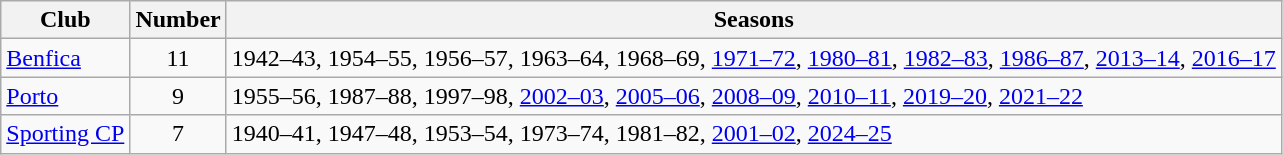<table class="wikitable sortable">
<tr>
<th>Club</th>
<th>Number</th>
<th>Seasons</th>
</tr>
<tr>
<td><a href='#'>Benfica</a></td>
<td style="text-align:center">11</td>
<td>1942–43, 1954–55, 1956–57, 1963–64, 1968–69, <a href='#'>1971–72</a>, <a href='#'>1980–81</a>, <a href='#'>1982–83</a>, <a href='#'>1986–87</a>, <a href='#'>2013–14</a>, <a href='#'>2016–17</a></td>
</tr>
<tr>
<td><a href='#'>Porto</a></td>
<td style="text-align:center">9</td>
<td>1955–56, 1987–88, 1997–98, <a href='#'>2002–03</a>, <a href='#'>2005–06</a>, <a href='#'>2008–09</a>, <a href='#'>2010–11</a>, <a href='#'>2019–20</a>, <a href='#'>2021–22</a></td>
</tr>
<tr>
<td><a href='#'>Sporting CP</a></td>
<td style="text-align:center">7</td>
<td>1940–41, 1947–48, 1953–54, 1973–74, 1981–82, <a href='#'>2001–02</a>, <a href='#'>2024–25</a></td>
</tr>
</table>
